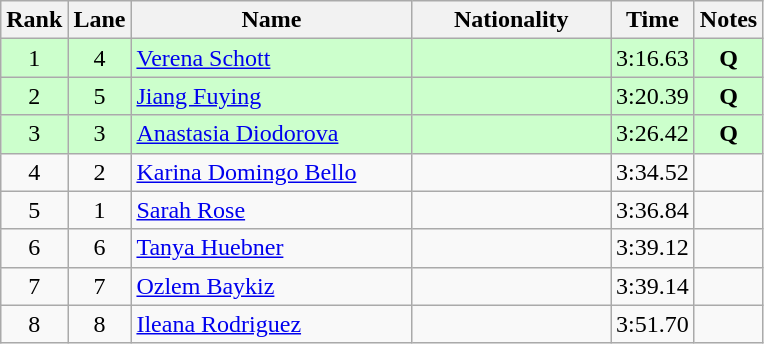<table class="wikitable sortable" style="text-align:center">
<tr>
<th>Rank</th>
<th>Lane</th>
<th style="width:180px">Name</th>
<th style="width:125px">Nationality</th>
<th>Time</th>
<th>Notes</th>
</tr>
<tr style="background:#cfc;">
<td>1</td>
<td>4</td>
<td style="text-align:left;"><a href='#'>Verena Schott</a></td>
<td style="text-align:left;"></td>
<td>3:16.63</td>
<td><strong>Q</strong></td>
</tr>
<tr style="background:#cfc;">
<td>2</td>
<td>5</td>
<td style="text-align:left;"><a href='#'>Jiang Fuying</a></td>
<td style="text-align:left;"></td>
<td>3:20.39</td>
<td><strong>Q</strong></td>
</tr>
<tr style="background:#cfc;">
<td>3</td>
<td>3</td>
<td style="text-align:left;"><a href='#'>Anastasia Diodorova</a></td>
<td style="text-align:left;"></td>
<td>3:26.42</td>
<td><strong>Q</strong></td>
</tr>
<tr>
<td>4</td>
<td>2</td>
<td style="text-align:left;"><a href='#'>Karina Domingo Bello</a></td>
<td style="text-align:left;"></td>
<td>3:34.52</td>
<td></td>
</tr>
<tr>
<td>5</td>
<td>1</td>
<td style="text-align:left;"><a href='#'>Sarah Rose</a></td>
<td style="text-align:left;"></td>
<td>3:36.84</td>
<td></td>
</tr>
<tr>
<td>6</td>
<td>6</td>
<td style="text-align:left;"><a href='#'>Tanya Huebner</a></td>
<td style="text-align:left;"></td>
<td>3:39.12</td>
<td></td>
</tr>
<tr>
<td>7</td>
<td>7</td>
<td style="text-align:left;"><a href='#'>Ozlem Baykiz</a></td>
<td style="text-align:left;"></td>
<td>3:39.14</td>
<td></td>
</tr>
<tr>
<td>8</td>
<td>8</td>
<td style="text-align:left;"><a href='#'>Ileana Rodriguez</a></td>
<td style="text-align:left;"></td>
<td>3:51.70</td>
<td></td>
</tr>
</table>
